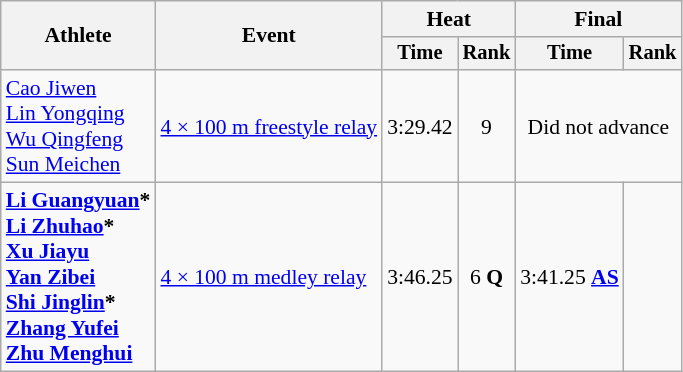<table class=wikitable style="font-size:90%">
<tr>
<th rowspan="2">Athlete</th>
<th rowspan="2">Event</th>
<th colspan="2">Heat</th>
<th colspan="2">Final</th>
</tr>
<tr style="font-size:95%">
<th>Time</th>
<th>Rank</th>
<th>Time</th>
<th>Rank</th>
</tr>
<tr align=center>
<td align=left><a href='#'>Cao Jiwen</a><br><a href='#'>Lin Yongqing</a><br><a href='#'>Wu Qingfeng</a><br><a href='#'>Sun Meichen</a></td>
<td align=left><a href='#'>4 × 100 m freestyle relay</a></td>
<td>3:29.42</td>
<td>9</td>
<td colspan=2>Did not advance</td>
</tr>
<tr align=center>
<td align=left><strong><a href='#'>Li Guangyuan</a>*<br><a href='#'>Li Zhuhao</a>*<br><a href='#'>Xu Jiayu</a><br><a href='#'>Yan Zibei</a><br><a href='#'>Shi Jinglin</a>*<br><a href='#'>Zhang Yufei</a><br><a href='#'>Zhu Menghui</a></strong></td>
<td align=left><a href='#'>4 × 100 m medley relay</a></td>
<td>3:46.25</td>
<td>6 <strong>Q</strong></td>
<td>3:41.25 <strong><a href='#'>AS</a></strong></td>
<td></td>
</tr>
</table>
